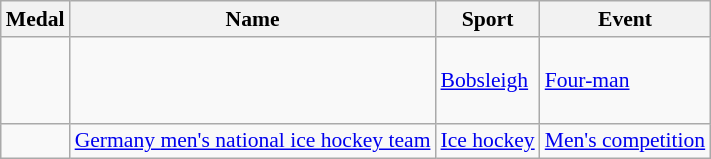<table class="wikitable sortable" style="font-size:90%">
<tr>
<th>Medal</th>
<th>Name</th>
<th>Sport</th>
<th>Event</th>
</tr>
<tr>
<td></td>
<td> <br>  <br>  <br> </td>
<td><a href='#'>Bobsleigh</a></td>
<td><a href='#'>Four-man</a></td>
</tr>
<tr>
<td></td>
<td><a href='#'>Germany men's national ice hockey team</a><br></td>
<td><a href='#'>Ice hockey</a></td>
<td><a href='#'>Men's competition</a></td>
</tr>
</table>
